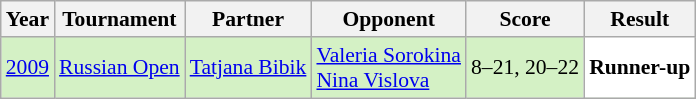<table class="sortable wikitable" style="font-size: 90%;">
<tr>
<th>Year</th>
<th>Tournament</th>
<th>Partner</th>
<th>Opponent</th>
<th>Score</th>
<th>Result</th>
</tr>
<tr style="background:#D4F1C5">
<td align="center"><a href='#'>2009</a></td>
<td align="left"><a href='#'>Russian Open</a></td>
<td align="left"> <a href='#'>Tatjana Bibik</a></td>
<td align="left"> <a href='#'>Valeria Sorokina</a><br> <a href='#'>Nina Vislova</a></td>
<td align="left">8–21, 20–22</td>
<td style="text-align:left; background:white"> <strong>Runner-up</strong></td>
</tr>
</table>
